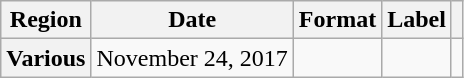<table class="wikitable plainrowheaders">
<tr>
<th>Region</th>
<th>Date</th>
<th>Format</th>
<th>Label</th>
<th></th>
</tr>
<tr>
<th scope="row">Various</th>
<td>November 24, 2017</td>
<td></td>
<td></td>
<td></td>
</tr>
</table>
